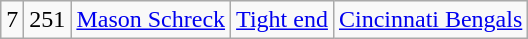<table class="wikitable" style="text-align:center">
<tr>
<td>7</td>
<td>251</td>
<td><a href='#'>Mason Schreck</a></td>
<td><a href='#'>Tight end</a></td>
<td><a href='#'>Cincinnati Bengals</a></td>
</tr>
</table>
